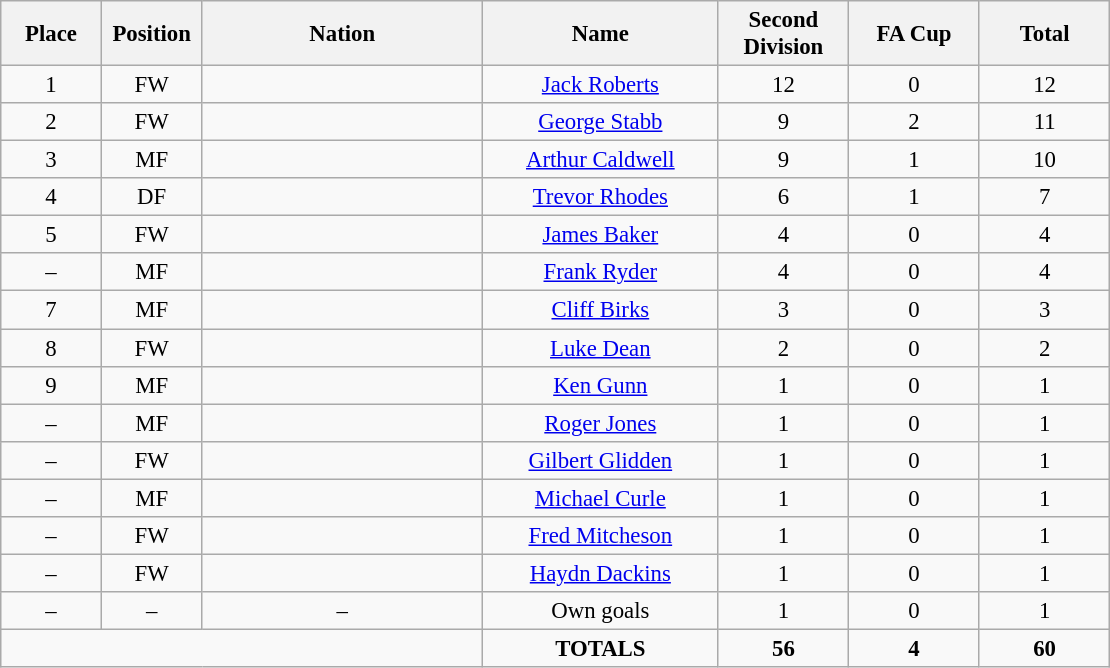<table class="wikitable" style="font-size: 95%; text-align: center;">
<tr>
<th width=60>Place</th>
<th width=60>Position</th>
<th width=180>Nation</th>
<th width=150>Name</th>
<th width=80>Second Division</th>
<th width=80>FA Cup</th>
<th width=80>Total</th>
</tr>
<tr>
<td>1</td>
<td>FW</td>
<td></td>
<td><a href='#'>Jack Roberts</a></td>
<td>12</td>
<td>0</td>
<td>12</td>
</tr>
<tr>
<td>2</td>
<td>FW</td>
<td></td>
<td><a href='#'>George Stabb</a></td>
<td>9</td>
<td>2</td>
<td>11</td>
</tr>
<tr>
<td>3</td>
<td>MF</td>
<td></td>
<td><a href='#'>Arthur Caldwell</a></td>
<td>9</td>
<td>1</td>
<td>10</td>
</tr>
<tr>
<td>4</td>
<td>DF</td>
<td></td>
<td><a href='#'>Trevor Rhodes</a></td>
<td>6</td>
<td>1</td>
<td>7</td>
</tr>
<tr>
<td>5</td>
<td>FW</td>
<td></td>
<td><a href='#'>James Baker</a></td>
<td>4</td>
<td>0</td>
<td>4</td>
</tr>
<tr>
<td>–</td>
<td>MF</td>
<td></td>
<td><a href='#'>Frank Ryder</a></td>
<td>4</td>
<td>0</td>
<td>4</td>
</tr>
<tr>
<td>7</td>
<td>MF</td>
<td></td>
<td><a href='#'>Cliff Birks</a></td>
<td>3</td>
<td>0</td>
<td>3</td>
</tr>
<tr>
<td>8</td>
<td>FW</td>
<td></td>
<td><a href='#'>Luke Dean</a></td>
<td>2</td>
<td>0</td>
<td>2</td>
</tr>
<tr>
<td>9</td>
<td>MF</td>
<td></td>
<td><a href='#'>Ken Gunn</a></td>
<td>1</td>
<td>0</td>
<td>1</td>
</tr>
<tr>
<td>–</td>
<td>MF</td>
<td></td>
<td><a href='#'>Roger Jones</a></td>
<td>1</td>
<td>0</td>
<td>1</td>
</tr>
<tr>
<td>–</td>
<td>FW</td>
<td></td>
<td><a href='#'>Gilbert Glidden</a></td>
<td>1</td>
<td>0</td>
<td>1</td>
</tr>
<tr>
<td>–</td>
<td>MF</td>
<td></td>
<td><a href='#'>Michael Curle</a></td>
<td>1</td>
<td>0</td>
<td>1</td>
</tr>
<tr>
<td>–</td>
<td>FW</td>
<td></td>
<td><a href='#'>Fred Mitcheson</a></td>
<td>1</td>
<td>0</td>
<td>1</td>
</tr>
<tr>
<td>–</td>
<td>FW</td>
<td></td>
<td><a href='#'>Haydn Dackins</a></td>
<td>1</td>
<td>0</td>
<td>1</td>
</tr>
<tr>
<td>–</td>
<td>–</td>
<td>–</td>
<td>Own goals</td>
<td>1</td>
<td>0</td>
<td>1</td>
</tr>
<tr>
<td colspan="3"></td>
<td><strong>TOTALS</strong></td>
<td><strong>56</strong></td>
<td><strong>4</strong></td>
<td><strong>60</strong></td>
</tr>
</table>
